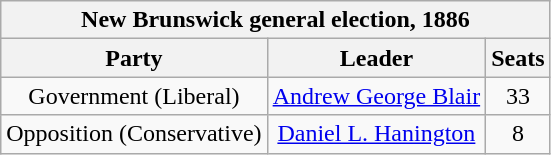<table class="wikitable" style="text-align:center">
<tr>
<th colspan=3>New Brunswick general election, 1886</th>
</tr>
<tr>
<th>Party</th>
<th>Leader</th>
<th>Seats</th>
</tr>
<tr>
<td>Government (Liberal)</td>
<td><a href='#'>Andrew George Blair</a></td>
<td>33</td>
</tr>
<tr>
<td>Opposition (Conservative)</td>
<td><a href='#'>Daniel L. Hanington</a></td>
<td>8</td>
</tr>
</table>
